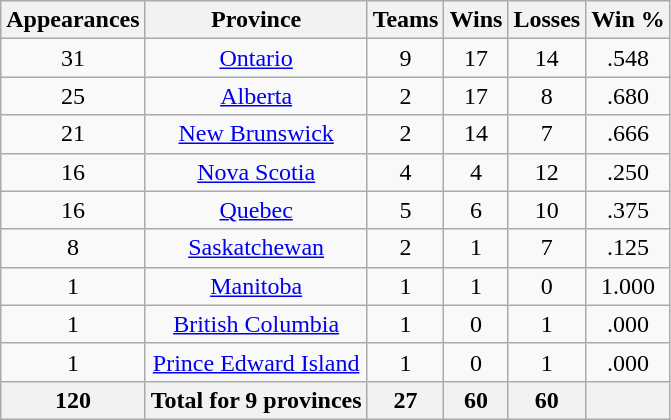<table class="wikitable sortable" style="text-align: center">
<tr>
<th>Appearances</th>
<th>Province</th>
<th>Teams</th>
<th>Wins</th>
<th>Losses</th>
<th>Win %</th>
</tr>
<tr>
<td>31</td>
<td><a href='#'>Ontario</a></td>
<td>9</td>
<td>17</td>
<td>14</td>
<td>.548</td>
</tr>
<tr>
<td>25</td>
<td><a href='#'>Alberta</a></td>
<td>2</td>
<td>17</td>
<td>8</td>
<td>.680</td>
</tr>
<tr>
<td>21</td>
<td><a href='#'>New Brunswick</a></td>
<td>2</td>
<td>14</td>
<td>7</td>
<td>.666</td>
</tr>
<tr>
<td>16</td>
<td><a href='#'>Nova Scotia</a></td>
<td>4</td>
<td>4</td>
<td>12</td>
<td>.250</td>
</tr>
<tr>
<td>16</td>
<td><a href='#'>Quebec</a></td>
<td>5</td>
<td>6</td>
<td>10</td>
<td>.375</td>
</tr>
<tr>
<td>8</td>
<td><a href='#'>Saskatchewan</a></td>
<td>2</td>
<td>1</td>
<td>7</td>
<td>.125</td>
</tr>
<tr>
<td>1</td>
<td><a href='#'>Manitoba</a></td>
<td>1</td>
<td>1</td>
<td>0</td>
<td>1.000</td>
</tr>
<tr>
<td>1</td>
<td><a href='#'>British Columbia</a></td>
<td>1</td>
<td>0</td>
<td>1</td>
<td>.000</td>
</tr>
<tr>
<td>1</td>
<td><a href='#'>Prince Edward Island</a></td>
<td>1</td>
<td>0</td>
<td>1</td>
<td>.000</td>
</tr>
<tr>
<th>120</th>
<th>Total for 9 provinces</th>
<th>27</th>
<th>60</th>
<th>60</th>
<th></th>
</tr>
</table>
